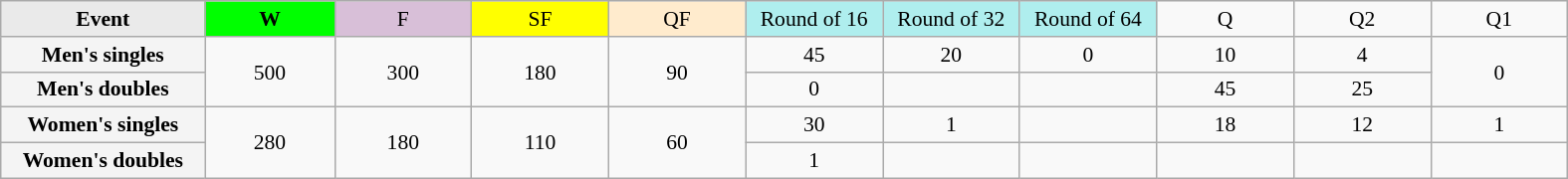<table class=wikitable style=font-size:90%;text-align:center>
<tr>
<td style="width:130px; background:#eaeaea;"><strong>Event</strong></td>
<td style="width:80px; background:lime;"><strong>W</strong></td>
<td style="width:85px; background:thistle;">F</td>
<td style="width:85px; background:#ff0;">SF</td>
<td style="width:85px; background:#ffebcd;">QF</td>
<td style="width:85px; background:#afeeee;">Round of 16</td>
<td style="width:85px; background:#afeeee;">Round of 32</td>
<td style="width:85px; background:#afeeee;">Round of 64</td>
<td width=85>Q</td>
<td width=85>Q2</td>
<td width=85>Q1</td>
</tr>
<tr>
<th style="background:#f4f4f4;">Men's singles</th>
<td rowspan=2>500</td>
<td rowspan=2>300</td>
<td rowspan=2>180</td>
<td rowspan=2>90</td>
<td>45</td>
<td>20</td>
<td>0</td>
<td>10</td>
<td>4</td>
<td rowspan=2>0</td>
</tr>
<tr>
<th style="background:#f4f4f4;">Men's doubles</th>
<td>0</td>
<td></td>
<td></td>
<td>45</td>
<td>25</td>
</tr>
<tr>
<th style="background:#f4f4f4;">Women's singles</th>
<td rowspan=2>280</td>
<td rowspan=2>180</td>
<td rowspan=2>110</td>
<td rowspan=2>60</td>
<td>30</td>
<td>1</td>
<td></td>
<td>18</td>
<td>12</td>
<td>1</td>
</tr>
<tr>
<th style="background:#f4f4f4;">Women's doubles</th>
<td>1</td>
<td></td>
<td></td>
<td></td>
<td></td>
<td></td>
</tr>
</table>
